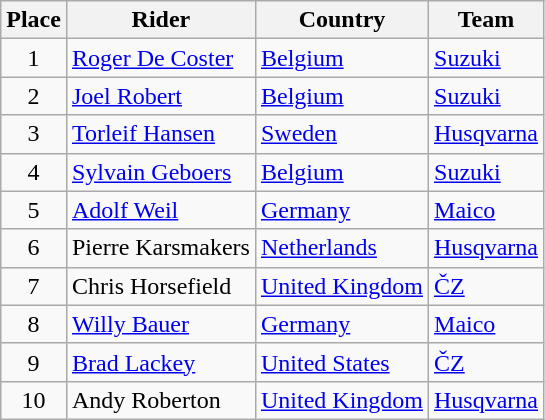<table class="wikitable">
<tr>
<th>Place</th>
<th>Rider</th>
<th>Country</th>
<th>Team</th>
</tr>
<tr>
<td align="center">1</td>
<td> <a href='#'>Roger De Coster</a></td>
<td><a href='#'>Belgium</a></td>
<td><a href='#'>Suzuki</a></td>
</tr>
<tr>
<td align="center">2</td>
<td> <a href='#'>Joel Robert</a></td>
<td><a href='#'>Belgium</a></td>
<td><a href='#'>Suzuki</a></td>
</tr>
<tr>
<td align="center">3</td>
<td> <a href='#'>Torleif Hansen</a></td>
<td><a href='#'>Sweden</a></td>
<td><a href='#'>Husqvarna</a></td>
</tr>
<tr>
<td align="center">4</td>
<td> <a href='#'>Sylvain Geboers</a></td>
<td><a href='#'>Belgium</a></td>
<td><a href='#'>Suzuki</a></td>
</tr>
<tr>
<td align="center">5</td>
<td> <a href='#'>Adolf Weil</a></td>
<td><a href='#'>Germany</a></td>
<td><a href='#'>Maico</a></td>
</tr>
<tr>
<td align="center">6</td>
<td> Pierre Karsmakers</td>
<td><a href='#'>Netherlands</a></td>
<td><a href='#'>Husqvarna</a></td>
</tr>
<tr>
<td align="center">7</td>
<td> Chris Horsefield</td>
<td><a href='#'>United Kingdom</a></td>
<td><a href='#'>ČZ</a></td>
</tr>
<tr>
<td align="center">8</td>
<td> <a href='#'>Willy Bauer</a></td>
<td><a href='#'>Germany</a></td>
<td><a href='#'>Maico</a></td>
</tr>
<tr>
<td align="center">9</td>
<td> <a href='#'>Brad Lackey</a></td>
<td><a href='#'>United States</a></td>
<td><a href='#'>ČZ</a></td>
</tr>
<tr>
<td align="center">10</td>
<td> Andy Roberton</td>
<td><a href='#'>United Kingdom</a></td>
<td><a href='#'>Husqvarna</a></td>
</tr>
</table>
